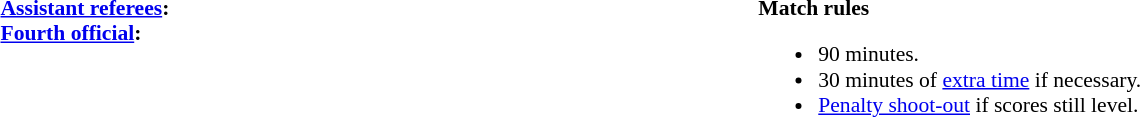<table style="width:100%;font-size:90%">
<tr>
<td style="width:40%;vertical-align:top"><br><strong><a href='#'>Assistant referees</a>:</strong>
<br><strong><a href='#'>Fourth official</a>:</strong></td>
<td style="width:60%;vertical-align:top"><br><strong>Match rules</strong><ul><li>90 minutes.</li><li>30 minutes of <a href='#'>extra time</a> if necessary.</li><li><a href='#'>Penalty shoot-out</a> if scores still level.</li></ul></td>
</tr>
</table>
